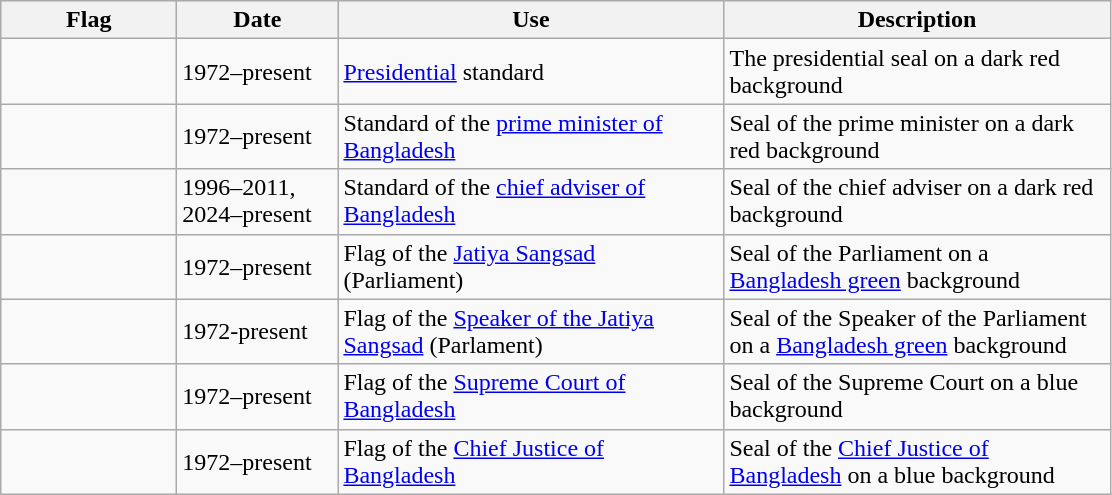<table class="wikitable">
<tr style="background:#efefef;">
<th style="width:110px;">Flag</th>
<th style="width:100px;">Date</th>
<th style="width:250px;">Use</th>
<th style="width:250px;">Description</th>
</tr>
<tr>
<td></td>
<td>1972–present</td>
<td><a href='#'>Presidential</a> standard</td>
<td>The presidential seal on a dark red background</td>
</tr>
<tr>
<td></td>
<td>1972–present</td>
<td>Standard of the <a href='#'>prime minister of Bangladesh</a></td>
<td>Seal of the prime minister on a dark red background</td>
</tr>
<tr>
<td></td>
<td>1996–2011, 2024–present</td>
<td>Standard of the <a href='#'>chief adviser of Bangladesh</a></td>
<td>Seal of the chief adviser on a dark red background</td>
</tr>
<tr>
<td></td>
<td>1972–present</td>
<td>Flag of the <a href='#'>Jatiya Sangsad</a> (Parliament)</td>
<td>Seal of the Parliament on a <a href='#'>Bangladesh green</a> background</td>
</tr>
<tr>
<td></td>
<td>1972-present</td>
<td>Flag of the <a href='#'>Speaker of the Jatiya Sangsad</a> (Parlament)</td>
<td>Seal of the Speaker of the Parliament on a <a href='#'>Bangladesh green</a> background</td>
</tr>
<tr>
<td></td>
<td>1972–present</td>
<td>Flag of the <a href='#'>Supreme Court of Bangladesh</a></td>
<td>Seal of the  Supreme Court on a blue background</td>
</tr>
<tr>
<td></td>
<td>1972–present</td>
<td>Flag of the <a href='#'>Chief Justice of Bangladesh</a></td>
<td>Seal of the <a href='#'>Chief Justice of Bangladesh</a> on a blue background</td>
</tr>
</table>
